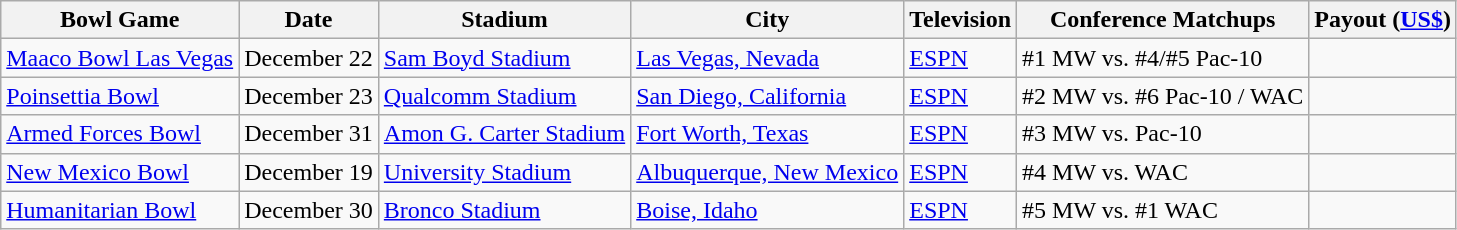<table class="wikitable">
<tr>
<th>Bowl Game</th>
<th>Date</th>
<th>Stadium</th>
<th>City</th>
<th>Television</th>
<th>Conference Matchups</th>
<th>Payout (<a href='#'>US$</a>)</th>
</tr>
<tr>
<td><a href='#'>Maaco Bowl Las Vegas</a></td>
<td>December 22</td>
<td><a href='#'>Sam Boyd Stadium</a></td>
<td><a href='#'>Las Vegas, Nevada</a></td>
<td><a href='#'>ESPN</a></td>
<td>#1 MW vs. #4/#5 Pac-10</td>
<td></td>
</tr>
<tr>
<td><a href='#'>Poinsettia Bowl</a></td>
<td>December 23</td>
<td><a href='#'>Qualcomm Stadium</a></td>
<td><a href='#'>San Diego, California</a></td>
<td><a href='#'>ESPN</a></td>
<td>#2 MW vs. #6 Pac-10 / WAC</td>
<td></td>
</tr>
<tr>
<td><a href='#'>Armed Forces Bowl</a></td>
<td>December 31</td>
<td><a href='#'>Amon G. Carter Stadium</a></td>
<td><a href='#'>Fort Worth, Texas</a></td>
<td><a href='#'>ESPN</a></td>
<td>#3 MW vs. Pac-10</td>
<td></td>
</tr>
<tr>
<td><a href='#'>New Mexico Bowl</a></td>
<td>December 19</td>
<td><a href='#'>University Stadium</a></td>
<td><a href='#'>Albuquerque, New Mexico</a></td>
<td><a href='#'>ESPN</a></td>
<td>#4 MW vs. WAC</td>
<td></td>
</tr>
<tr>
<td><a href='#'>Humanitarian Bowl</a></td>
<td>December 30</td>
<td><a href='#'>Bronco Stadium</a></td>
<td><a href='#'>Boise, Idaho</a></td>
<td><a href='#'>ESPN</a></td>
<td>#5 MW vs. #1 WAC</td>
<td></td>
</tr>
</table>
